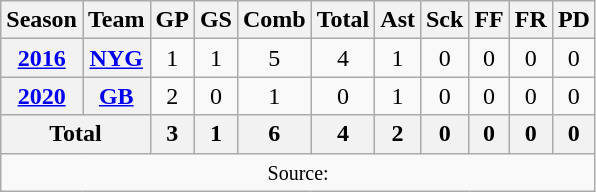<table class=wikitable style="text-align:center;">
<tr>
<th>Season</th>
<th>Team</th>
<th>GP</th>
<th>GS</th>
<th>Comb</th>
<th>Total</th>
<th>Ast</th>
<th>Sck</th>
<th>FF</th>
<th>FR</th>
<th>PD</th>
</tr>
<tr>
<th><a href='#'>2016</a></th>
<th><a href='#'>NYG</a></th>
<td>1</td>
<td>1</td>
<td>5</td>
<td>4</td>
<td>1</td>
<td>0</td>
<td>0</td>
<td>0</td>
<td>0</td>
</tr>
<tr>
<th><a href='#'>2020</a></th>
<th><a href='#'>GB</a></th>
<td>2</td>
<td>0</td>
<td>1</td>
<td>0</td>
<td>1</td>
<td>0</td>
<td>0</td>
<td>0</td>
<td>0</td>
</tr>
<tr>
<th colspan="2">Total</th>
<th>3</th>
<th>1</th>
<th>6</th>
<th>4</th>
<th>2</th>
<th>0</th>
<th>0</th>
<th>0</th>
<th>0</th>
</tr>
<tr>
<td colspan="16"><small>Source: </small></td>
</tr>
</table>
